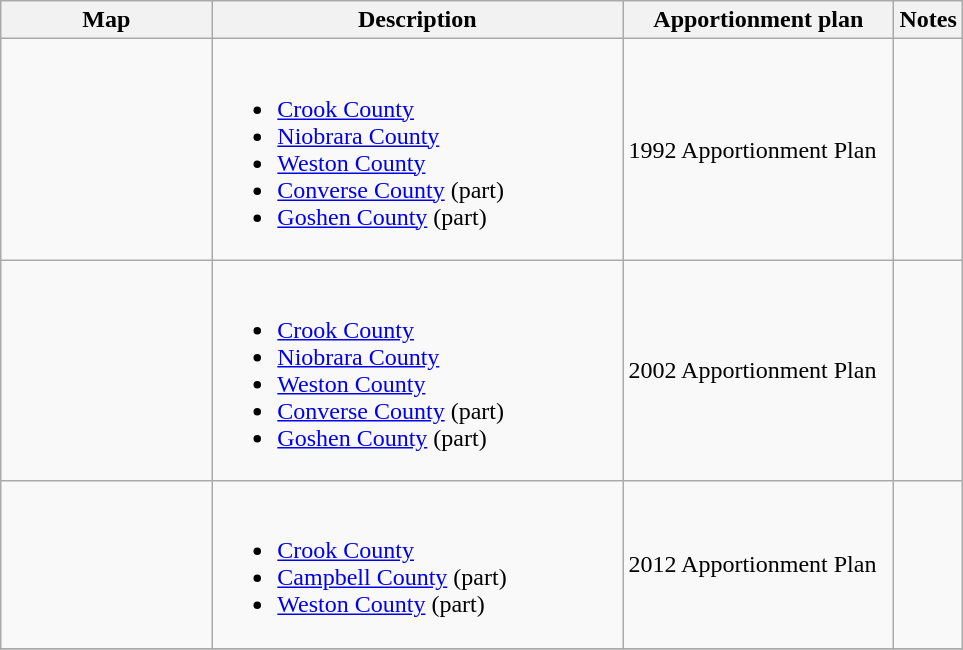<table class="wikitable sortable">
<tr>
<th style="width:100pt;">Map</th>
<th style="width:200pt;">Description</th>
<th style="width:130pt;">Apportionment plan</th>
<th style="width:15pt;">Notes</th>
</tr>
<tr>
<td></td>
<td><br><ul><li><a href='#'>Crook County</a></li><li><a href='#'>Niobrara County</a></li><li><a href='#'>Weston County</a></li><li><a href='#'>Converse County</a> (part)</li><li><a href='#'>Goshen County</a> (part)</li></ul></td>
<td>1992 Apportionment Plan</td>
<td></td>
</tr>
<tr>
<td></td>
<td><br><ul><li><a href='#'>Crook County</a></li><li><a href='#'>Niobrara County</a></li><li><a href='#'>Weston County</a></li><li><a href='#'>Converse County</a> (part)</li><li><a href='#'>Goshen County</a> (part)</li></ul></td>
<td>2002 Apportionment Plan</td>
<td></td>
</tr>
<tr>
<td></td>
<td><br><ul><li><a href='#'>Crook County</a></li><li><a href='#'>Campbell County</a> (part)</li><li><a href='#'>Weston County</a> (part)</li></ul></td>
<td>2012 Apportionment Plan</td>
<td></td>
</tr>
<tr>
</tr>
</table>
